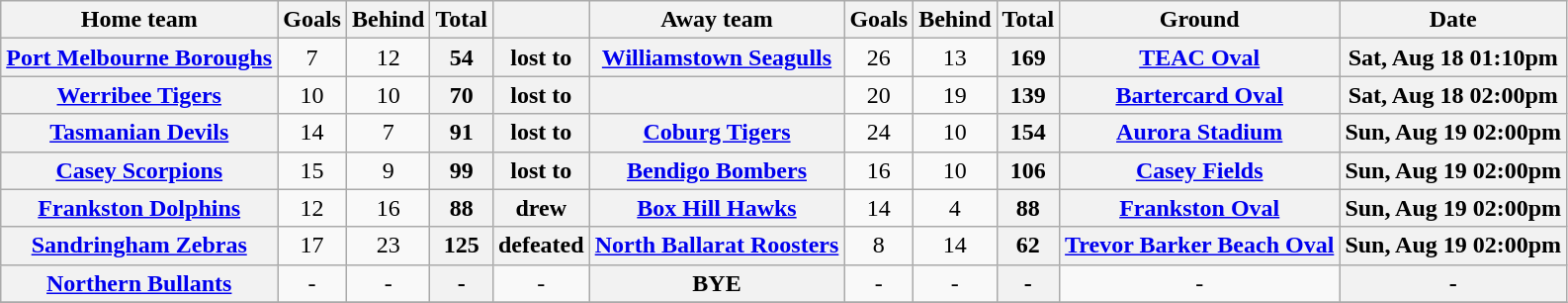<table class="wikitable">
<tr>
<th align=center>Home team</th>
<th align=center>Goals</th>
<th align=center>Behind</th>
<th align=center>Total</th>
<th align=center></th>
<th align=center>Away team</th>
<th align=center>Goals</th>
<th align=center>Behind</th>
<th align=center>Total</th>
<th align=center>Ground</th>
<th align=center>Date</th>
</tr>
<tr>
<th align=center><a href='#'>Port Melbourne Boroughs</a></th>
<td align=center>7</td>
<td align=center>12</td>
<th align=center>54</th>
<th align=center>lost to</th>
<th align=center><a href='#'>Williamstown Seagulls</a></th>
<td align=center>26</td>
<td align=center>13</td>
<th align=center>169</th>
<th align=center><a href='#'>TEAC Oval</a></th>
<th align=center>Sat, Aug 18 01:10pm</th>
</tr>
<tr>
<th align=center><a href='#'>Werribee Tigers</a></th>
<td align=center>10</td>
<td align=center>10</td>
<th align=center>70</th>
<th align=center>lost to</th>
<th align=center></th>
<td align=center>20</td>
<td align=center>19</td>
<th align=center>139</th>
<th align=center><a href='#'>Bartercard Oval</a></th>
<th align=center>Sat, Aug 18 02:00pm</th>
</tr>
<tr>
<th align=center><a href='#'>Tasmanian Devils</a></th>
<td align=center>14</td>
<td align=center>7</td>
<th align=center>91</th>
<th align=center>lost to</th>
<th align=center><a href='#'>Coburg Tigers</a></th>
<td align=center>24</td>
<td align=center>10</td>
<th align=center>154</th>
<th align=center><a href='#'>Aurora Stadium</a></th>
<th align=center>Sun, Aug 19 02:00pm</th>
</tr>
<tr>
<th align=center><a href='#'>Casey Scorpions</a></th>
<td align=center>15</td>
<td align=center>9</td>
<th align=center>99</th>
<th align=center>lost to</th>
<th align=center><a href='#'>Bendigo Bombers</a></th>
<td align=center>16</td>
<td align=center>10</td>
<th align=center>106</th>
<th align=center><a href='#'>Casey Fields</a></th>
<th align=center>Sun, Aug 19 02:00pm</th>
</tr>
<tr>
<th align=center><a href='#'>Frankston Dolphins</a></th>
<td align=center>12</td>
<td align=center>16</td>
<th align=center>88</th>
<th align=center>drew</th>
<th align=center><a href='#'>Box Hill Hawks</a></th>
<td align=center>14</td>
<td align=center>4</td>
<th align=center>88</th>
<th align=center><a href='#'>Frankston Oval</a></th>
<th align=center>Sun, Aug 19 02:00pm</th>
</tr>
<tr>
<th align=center><a href='#'>Sandringham Zebras</a></th>
<td align=center>17</td>
<td align=center>23</td>
<th align=center>125</th>
<th align=center>defeated</th>
<th align=center><a href='#'>North Ballarat Roosters</a></th>
<td align=center>8</td>
<td align=center>14</td>
<th align=center>62</th>
<th align=center><a href='#'>Trevor Barker Beach Oval</a></th>
<th align=center>Sun, Aug 19 02:00pm</th>
</tr>
<tr>
<th align=center><a href='#'>Northern Bullants</a></th>
<td align=center>-</td>
<td align=center>-</td>
<th align=center>-</th>
<td align=center>-</td>
<th align=center>BYE</th>
<td align=center>-</td>
<td align=center>-</td>
<th align=center>-</th>
<td align=center>-</td>
<th align=center>-</th>
</tr>
<tr>
</tr>
</table>
